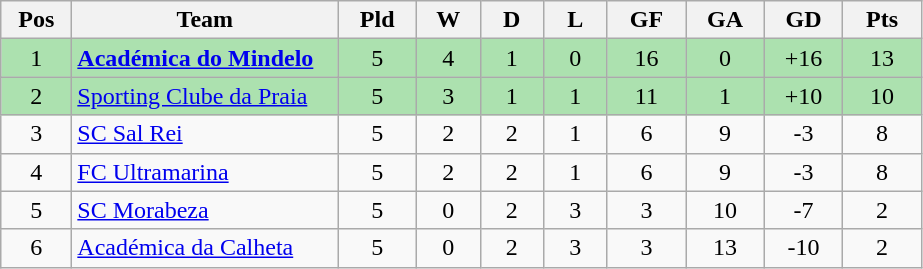<table class="wikitable" style="text-align: center;">
<tr>
<th style="width: 40px;">Pos</th>
<th style="width: 170px;">Team</th>
<th style="width: 45px;">Pld</th>
<th style="width: 35px;">W</th>
<th style="width: 35px;">D</th>
<th style="width: 35px;">L</th>
<th style="width: 45px;">GF</th>
<th style="width: 45px;">GA</th>
<th style="width: 45px;">GD</th>
<th style="width: 45px;">Pts</th>
</tr>
<tr style="background:#ACE1AF;">
<td>1</td>
<td style="text-align: left;"><strong><a href='#'>Académica do Mindelo</a></strong></td>
<td>5</td>
<td>4</td>
<td>1</td>
<td>0</td>
<td>16</td>
<td>0</td>
<td>+16</td>
<td>13</td>
</tr>
<tr style="background:#ACE1AF;">
<td>2</td>
<td style="text-align: left;"><a href='#'>Sporting Clube da Praia</a></td>
<td>5</td>
<td>3</td>
<td>1</td>
<td>1</td>
<td>11</td>
<td>1</td>
<td>+10</td>
<td>10</td>
</tr>
<tr>
<td>3</td>
<td style="text-align: left;"><a href='#'>SC Sal Rei</a></td>
<td>5</td>
<td>2</td>
<td>2</td>
<td>1</td>
<td>6</td>
<td>9</td>
<td>-3</td>
<td>8</td>
</tr>
<tr>
<td>4</td>
<td style="text-align: left;"><a href='#'>FC Ultramarina</a></td>
<td>5</td>
<td>2</td>
<td>2</td>
<td>1</td>
<td>6</td>
<td>9</td>
<td>-3</td>
<td>8</td>
</tr>
<tr>
<td>5</td>
<td style="text-align: left;"><a href='#'>SC Morabeza</a></td>
<td>5</td>
<td>0</td>
<td>2</td>
<td>3</td>
<td>3</td>
<td>10</td>
<td>-7</td>
<td>2</td>
</tr>
<tr>
<td>6</td>
<td style="text-align: left;"><a href='#'>Académica da Calheta</a></td>
<td>5</td>
<td>0</td>
<td>2</td>
<td>3</td>
<td>3</td>
<td>13</td>
<td>-10</td>
<td>2</td>
</tr>
</table>
